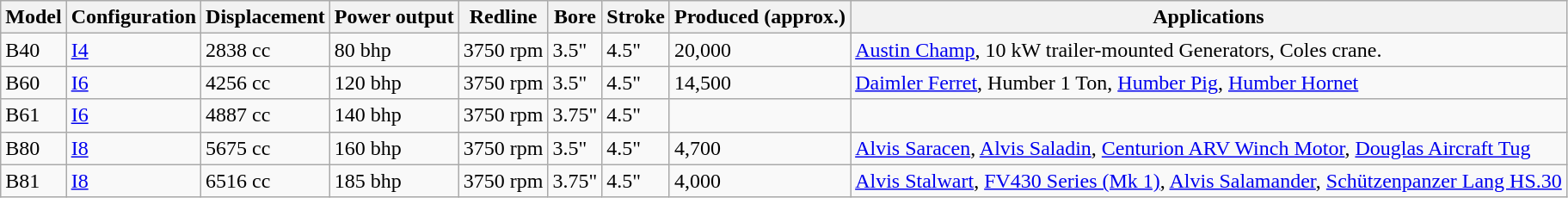<table class="wikitable">
<tr>
<th>Model</th>
<th>Configuration</th>
<th>Displacement</th>
<th>Power output</th>
<th>Redline</th>
<th>Bore</th>
<th>Stroke</th>
<th>Produced (approx.)</th>
<th>Applications</th>
</tr>
<tr>
<td>B40</td>
<td><a href='#'>I4</a></td>
<td>2838 cc</td>
<td>80 bhp</td>
<td>3750 rpm</td>
<td>3.5"</td>
<td>4.5"</td>
<td>20,000</td>
<td><a href='#'>Austin Champ</a>, 10 kW trailer-mounted Generators, Coles crane.</td>
</tr>
<tr>
<td>B60</td>
<td><a href='#'>I6</a></td>
<td>4256 cc</td>
<td>120 bhp</td>
<td>3750 rpm</td>
<td>3.5"</td>
<td>4.5"</td>
<td>14,500</td>
<td><a href='#'>Daimler Ferret</a>, Humber 1 Ton, <a href='#'>Humber Pig</a>, <a href='#'>Humber Hornet</a></td>
</tr>
<tr>
<td>B61</td>
<td><a href='#'>I6</a></td>
<td>4887 cc</td>
<td>140 bhp</td>
<td>3750 rpm</td>
<td>3.75"</td>
<td>4.5"</td>
<td></td>
<td></td>
</tr>
<tr>
<td>B80</td>
<td><a href='#'>I8</a></td>
<td>5675 cc</td>
<td>160 bhp</td>
<td>3750 rpm</td>
<td>3.5"</td>
<td>4.5"</td>
<td>4,700</td>
<td><a href='#'>Alvis Saracen</a>, <a href='#'>Alvis Saladin</a>, <a href='#'>Centurion ARV Winch Motor</a>, <a href='#'>Douglas Aircraft Tug</a></td>
</tr>
<tr>
<td>B81</td>
<td><a href='#'>I8</a></td>
<td>6516 cc</td>
<td>185 bhp</td>
<td>3750 rpm</td>
<td>3.75"</td>
<td>4.5"</td>
<td>4,000</td>
<td><a href='#'>Alvis Stalwart</a>, <a href='#'>FV430 Series (Mk 1)</a>, <a href='#'>Alvis Salamander</a>, <a href='#'>Schützenpanzer Lang HS.30</a></td>
</tr>
</table>
